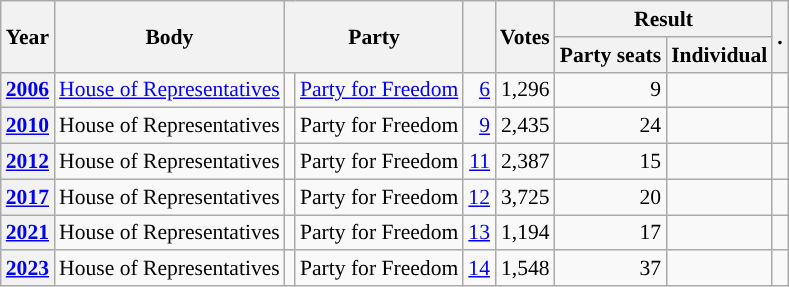<table class="wikitable plainrowheaders sortable" border=2 cellpadding=4 cellspacing=0 style="border: 1px #aaa solid; font-size: 90%; text-align:center;">
<tr>
<th scope="col" rowspan=2>Year</th>
<th scope="col" rowspan=2>Body</th>
<th scope="col" colspan=2 rowspan=2>Party</th>
<th scope="col" rowspan=2></th>
<th scope="col" rowspan=2>Votes</th>
<th scope="colgroup" colspan=2>Result</th>
<th scope="col" rowspan=2 class="unsortable">.</th>
</tr>
<tr>
<th scope="col">Party seats</th>
<th scope="col">Individual</th>
</tr>
<tr>
<th scope="row"><a href='#'>2006</a></th>
<td><a href='#'>House of Representatives</a></td>
<td style="background-color:"></td>
<td><a href='#'>Party for Freedom</a></td>
<td style=text-align:right><a href='#'>6</a></td>
<td style=text-align:right>1,296</td>
<td style=text-align:right>9</td>
<td></td>
<td></td>
</tr>
<tr>
<th scope="row"><a href='#'>2010</a></th>
<td>House of Representatives</td>
<td style="background-color:"></td>
<td>Party for Freedom</td>
<td style=text-align:right><a href='#'>9</a></td>
<td style=text-align:right>2,435</td>
<td style=text-align:right>24</td>
<td></td>
<td></td>
</tr>
<tr>
<th scope="row"><a href='#'>2012</a></th>
<td>House of Representatives</td>
<td style="background-color:"></td>
<td>Party for Freedom</td>
<td style=text-align:right><a href='#'>11</a></td>
<td style=text-align:right>2,387</td>
<td style=text-align:right>15</td>
<td></td>
<td></td>
</tr>
<tr>
<th scope="row"><a href='#'>2017</a></th>
<td>House of Representatives</td>
<td style="background-color:"></td>
<td>Party for Freedom</td>
<td style=text-align:right><a href='#'>12</a></td>
<td style=text-align:right>3,725</td>
<td style=text-align:right>20</td>
<td></td>
<td></td>
</tr>
<tr>
<th scope="row"><a href='#'>2021</a></th>
<td>House of Representatives</td>
<td style="background-color:"></td>
<td>Party for Freedom</td>
<td style=text-align:right><a href='#'>13</a></td>
<td style=text-align:right>1,194</td>
<td style=text-align:right>17</td>
<td></td>
<td></td>
</tr>
<tr>
<th scope="row"><a href='#'>2023</a></th>
<td>House of Representatives</td>
<td style="background-color:"></td>
<td>Party for Freedom</td>
<td style=text-align:right><a href='#'>14</a></td>
<td style=text-align:right>1,548</td>
<td style=text-align:right>37</td>
<td></td>
<td></td>
</tr>
</table>
